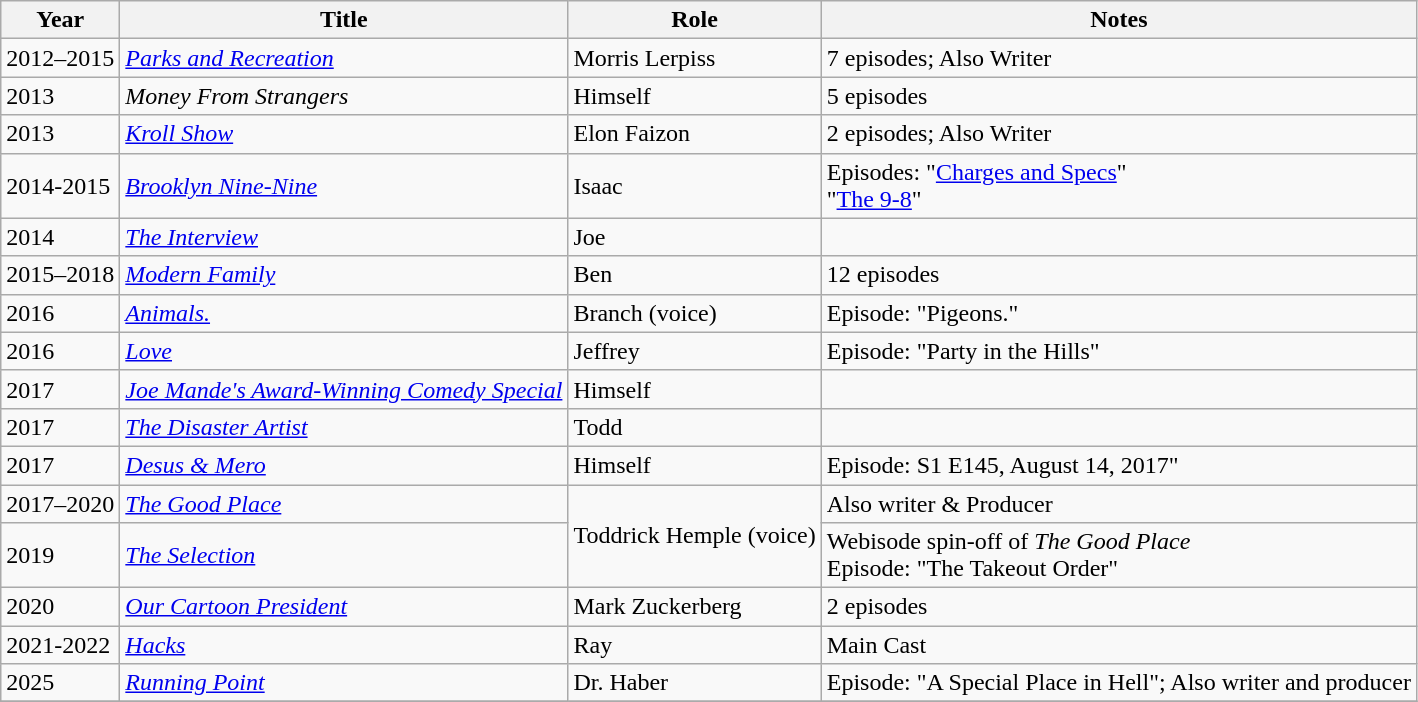<table class="wikitable sortable">
<tr>
<th>Year</th>
<th>Title</th>
<th>Role</th>
<th class="unsortable">Notes</th>
</tr>
<tr>
<td>2012–2015</td>
<td><em><a href='#'>Parks and Recreation</a></em></td>
<td>Morris Lerpiss</td>
<td>7 episodes; Also Writer</td>
</tr>
<tr>
<td>2013</td>
<td><em>Money From Strangers</em></td>
<td>Himself</td>
<td>5 episodes</td>
</tr>
<tr>
<td>2013</td>
<td><em><a href='#'>Kroll Show</a></em></td>
<td>Elon Faizon</td>
<td>2 episodes; Also Writer</td>
</tr>
<tr>
<td>2014-2015</td>
<td><em><a href='#'>Brooklyn Nine-Nine</a></em></td>
<td>Isaac</td>
<td>Episodes: "<a href='#'>Charges and Specs</a>"<br>"<a href='#'>The 9-8</a>"</td>
</tr>
<tr>
<td>2014</td>
<td><em><a href='#'>The Interview</a></em></td>
<td>Joe</td>
<td></td>
</tr>
<tr>
<td>2015–2018</td>
<td><em><a href='#'>Modern Family</a></em></td>
<td>Ben</td>
<td>12 episodes</td>
</tr>
<tr>
<td>2016</td>
<td><em><a href='#'>Animals.</a></em></td>
<td>Branch (voice)</td>
<td>Episode: "Pigeons."</td>
</tr>
<tr>
<td>2016</td>
<td><em><a href='#'>Love</a></em></td>
<td>Jeffrey</td>
<td>Episode: "Party in the Hills"</td>
</tr>
<tr>
<td>2017</td>
<td><em><a href='#'>Joe Mande's Award-Winning Comedy Special</a></em></td>
<td>Himself</td>
<td></td>
</tr>
<tr>
<td>2017</td>
<td><em><a href='#'>The Disaster Artist</a></em></td>
<td>Todd</td>
<td></td>
</tr>
<tr>
<td>2017</td>
<td><em><a href='#'>Desus & Mero</a></em></td>
<td>Himself</td>
<td>Episode: S1 E145, August 14, 2017"</td>
</tr>
<tr>
<td>2017–2020</td>
<td><em><a href='#'>The Good Place</a></em></td>
<td rowspan=2>Toddrick Hemple (voice)</td>
<td>Also writer & Producer</td>
</tr>
<tr>
<td>2019</td>
<td><em><a href='#'>The Selection</a></em></td>
<td>Webisode spin-off of <em>The Good Place</em><br>Episode: "The Takeout Order"</td>
</tr>
<tr>
<td>2020</td>
<td><em><a href='#'>Our Cartoon President</a></em></td>
<td>Mark Zuckerberg</td>
<td>2 episodes</td>
</tr>
<tr>
<td>2021-2022</td>
<td><em><a href='#'>Hacks</a></em></td>
<td>Ray</td>
<td>Main Cast </td>
</tr>
<tr>
<td>2025</td>
<td><em><a href='#'>Running Point</a></em></td>
<td>Dr. Haber</td>
<td>Episode: "A Special Place in Hell"; Also writer and producer</td>
</tr>
<tr>
</tr>
</table>
